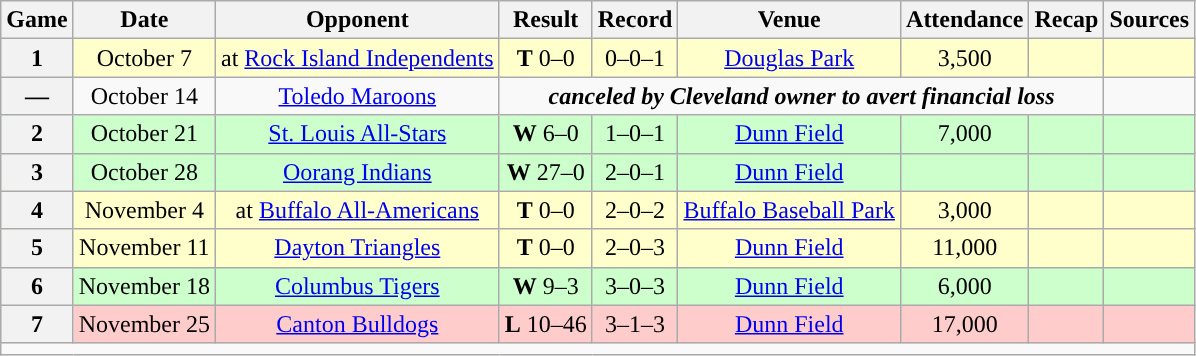<table class="wikitable" style="text-align:center">
<tr>
<th>Game</th>
<th>Date</th>
<th>Opponent</th>
<th>Result</th>
<th>Record</th>
<th>Venue</th>
<th>Attendance</th>
<th>Recap</th>
<th>Sources</th>
</tr>
<tr style="background:#ffc">
<th>1</th>
<td>October 7</td>
<td>at <a href='#'>Rock Island Independents</a></td>
<td><strong>T</strong> 0–0</td>
<td>0–0–1</td>
<td><a href='#'>Douglas Park</a></td>
<td>3,500 </td>
<td></td>
<td></td>
</tr>
<tr>
<th>—</th>
<td>October 14</td>
<td><a href='#'>Toledo Maroons</a></td>
<td colspan="5"><strong><em>canceled by Cleveland owner to avert financial loss</em></strong></td>
<td></td>
</tr>
<tr style="background:#cfc">
<th>2</th>
<td>October 21</td>
<td><a href='#'>St. Louis All-Stars</a></td>
<td><strong>W</strong> 6–0</td>
<td>1–0–1</td>
<td><a href='#'>Dunn Field</a></td>
<td>7,000</td>
<td></td>
<td></td>
</tr>
<tr style="background:#cfc">
<th>3</th>
<td>October 28</td>
<td><a href='#'>Oorang Indians</a></td>
<td><strong>W</strong> 27–0</td>
<td>2–0–1</td>
<td><a href='#'>Dunn Field</a></td>
<td></td>
<td></td>
<td></td>
</tr>
<tr style="background:#ffc">
<th>4</th>
<td>November 4</td>
<td>at <a href='#'>Buffalo All-Americans</a></td>
<td><strong>T</strong> 0–0</td>
<td>2–0–2</td>
<td><a href='#'>Buffalo Baseball Park</a></td>
<td>3,000</td>
<td></td>
<td></td>
</tr>
<tr style="background:#ffc">
<th>5</th>
<td>November 11</td>
<td><a href='#'>Dayton Triangles</a></td>
<td><strong>T</strong> 0–0</td>
<td>2–0–3</td>
<td><a href='#'>Dunn Field</a></td>
<td>11,000</td>
<td></td>
<td></td>
</tr>
<tr style="background:#cfc">
<th>6</th>
<td>November 18</td>
<td><a href='#'>Columbus Tigers</a></td>
<td><strong>W</strong> 9–3</td>
<td>3–0–3</td>
<td><a href='#'>Dunn Field</a></td>
<td>6,000</td>
<td></td>
<td></td>
</tr>
<tr style="background:#fcc">
<th>7</th>
<td>November 25</td>
<td><a href='#'>Canton Bulldogs</a></td>
<td><strong>L</strong> 10–46</td>
<td>3–1–3</td>
<td><a href='#'>Dunn Field</a></td>
<td>17,000</td>
<td></td>
<td></td>
</tr>
<tr>
<td colspan="10"></td>
</tr>
</table>
